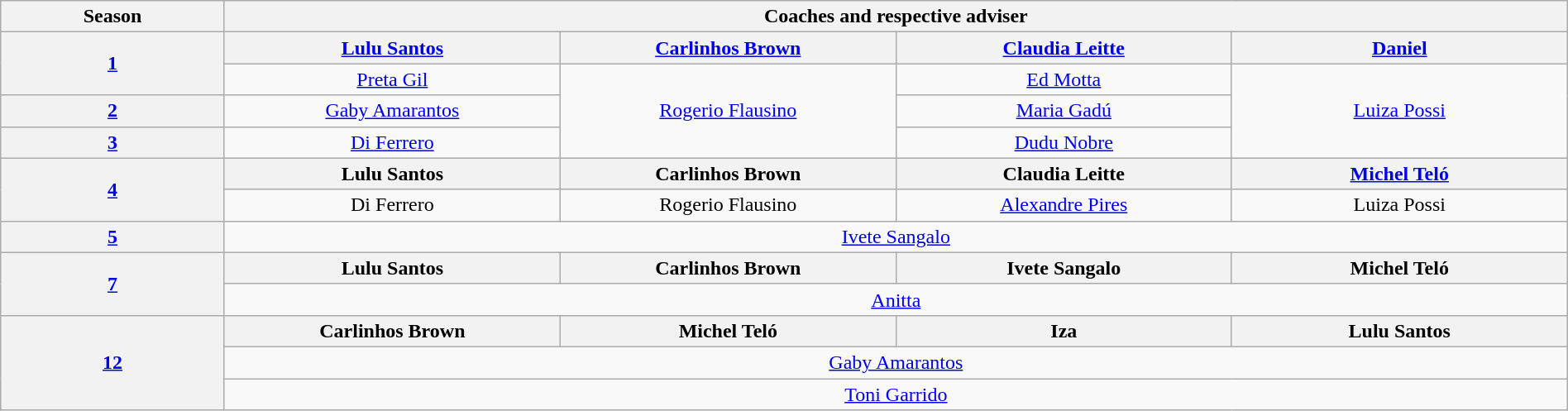<table class="wikitable" style="text-align:center; width:100%">
<tr>
<th width="10%" scope="col">Season</th>
<th width="60%" scope="col" colspan="5">Coaches and respective adviser</th>
</tr>
<tr>
<th width="10%" scope="col" rowspan="2"><a href='#'>1</a></th>
<th width="15%" scope="col"><a href='#'>Lulu Santos</a></th>
<th width="15%" scope="col"><a href='#'>Carlinhos Brown</a></th>
<th width="15%" scope="col"><a href='#'>Claudia Leitte</a></th>
<th width="15%" scope="col"><a href='#'>Daniel</a></th>
</tr>
<tr>
<td><a href='#'>Preta Gil</a></td>
<td rowspan="3"><a href='#'>Rogerio Flausino</a></td>
<td><a href='#'>Ed Motta</a></td>
<td rowspan="3"><a href='#'>Luiza Possi</a></td>
</tr>
<tr>
<th><a href='#'>2</a></th>
<td><a href='#'>Gaby Amarantos</a></td>
<td><a href='#'>Maria Gadú</a></td>
</tr>
<tr>
<th><a href='#'>3</a></th>
<td><a href='#'>Di Ferrero</a></td>
<td><a href='#'>Dudu Nobre</a></td>
</tr>
<tr>
<th rowspan="2"><a href='#'>4</a></th>
<th>Lulu Santos</th>
<th>Carlinhos Brown</th>
<th>Claudia Leitte</th>
<th><a href='#'>Michel Teló</a></th>
</tr>
<tr>
<td>Di Ferrero</td>
<td>Rogerio Flausino</td>
<td><a href='#'>Alexandre Pires</a></td>
<td>Luiza Possi</td>
</tr>
<tr>
<th><a href='#'>5</a></th>
<td colspan="4"><a href='#'>Ivete Sangalo</a></td>
</tr>
<tr>
<th rowspan="2"><a href='#'>7</a></th>
<th>Lulu Santos</th>
<th>Carlinhos Brown</th>
<th>Ivete Sangalo</th>
<th>Michel Teló</th>
</tr>
<tr>
<td colspan="4"><a href='#'>Anitta</a></td>
</tr>
<tr>
<th rowspan="3"><a href='#'>12</a></th>
<th>Carlinhos Brown</th>
<th>Michel Teló</th>
<th>Iza</th>
<th>Lulu Santos</th>
</tr>
<tr>
<td colspan="4"><a href='#'>Gaby Amarantos</a></td>
</tr>
<tr>
<td colspan="4"><a href='#'>Toni Garrido</a></td>
</tr>
</table>
